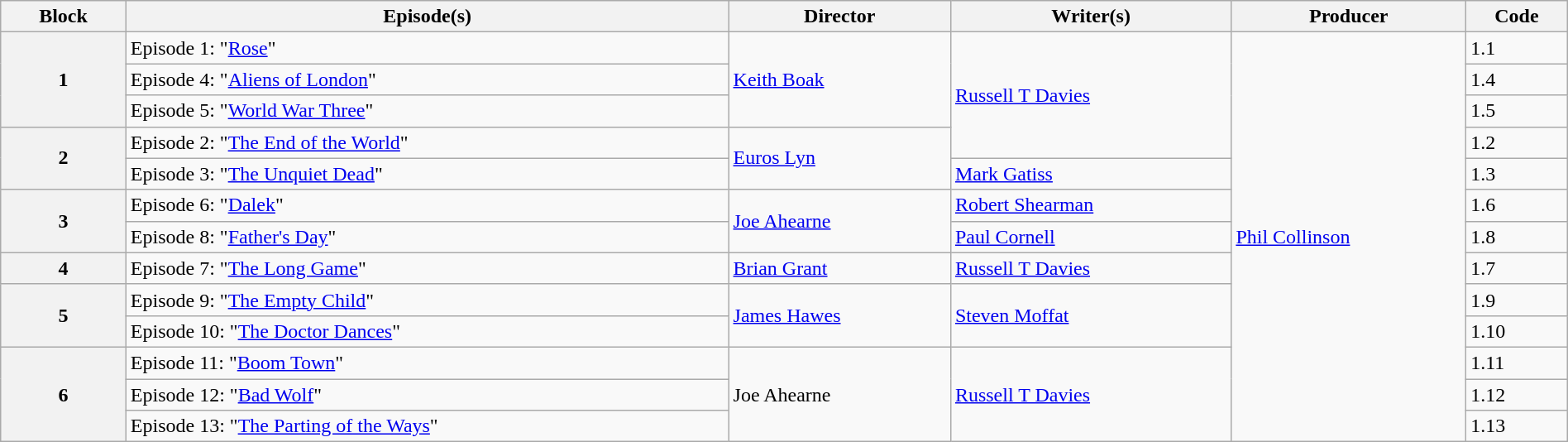<table class="wikitable" style="width:100%; margin-right:0;">
<tr>
<th style="width:8%">Block</th>
<th>Episode(s)</th>
<th>Director</th>
<th>Writer(s)</th>
<th>Producer</th>
<th>Code</th>
</tr>
<tr>
<th rowspan="3">1</th>
<td>Episode 1: "<a href='#'>Rose</a>"</td>
<td rowspan="3"><a href='#'>Keith Boak</a></td>
<td rowspan="4"><a href='#'>Russell T Davies</a></td>
<td rowspan="13"><a href='#'>Phil Collinson</a></td>
<td>1.1</td>
</tr>
<tr>
<td>Episode 4: "<a href='#'>Aliens of London</a>"</td>
<td>1.4</td>
</tr>
<tr>
<td>Episode 5: "<a href='#'>World War Three</a>"</td>
<td>1.5</td>
</tr>
<tr>
<th rowspan="2">2</th>
<td>Episode 2: "<a href='#'>The End of the World</a>"</td>
<td rowspan="2"><a href='#'>Euros Lyn</a></td>
<td>1.2</td>
</tr>
<tr>
<td>Episode 3: "<a href='#'>The Unquiet Dead</a>"</td>
<td><a href='#'>Mark Gatiss</a></td>
<td>1.3</td>
</tr>
<tr>
<th rowspan="2">3</th>
<td>Episode 6: "<a href='#'>Dalek</a>"</td>
<td rowspan="2"><a href='#'>Joe Ahearne</a></td>
<td><a href='#'>Robert Shearman</a></td>
<td>1.6</td>
</tr>
<tr>
<td>Episode 8: "<a href='#'>Father's Day</a>"</td>
<td><a href='#'>Paul Cornell</a></td>
<td>1.8</td>
</tr>
<tr>
<th>4</th>
<td>Episode 7: "<a href='#'>The Long Game</a>"</td>
<td><a href='#'>Brian Grant</a></td>
<td><a href='#'>Russell T Davies</a></td>
<td>1.7</td>
</tr>
<tr>
<th rowspan="2">5</th>
<td>Episode 9: "<a href='#'>The Empty Child</a>"</td>
<td rowspan="2"><a href='#'>James Hawes</a></td>
<td rowspan="2"><a href='#'>Steven Moffat</a></td>
<td>1.9</td>
</tr>
<tr>
<td>Episode 10: "<a href='#'>The Doctor Dances</a>"</td>
<td>1.10</td>
</tr>
<tr>
<th rowspan="3">6</th>
<td>Episode 11: "<a href='#'>Boom Town</a>"</td>
<td rowspan="3">Joe Ahearne</td>
<td rowspan="3"><a href='#'>Russell T Davies</a></td>
<td>1.11</td>
</tr>
<tr>
<td>Episode 12: "<a href='#'>Bad Wolf</a>"</td>
<td>1.12</td>
</tr>
<tr>
<td>Episode 13: "<a href='#'>The Parting of the Ways</a>"</td>
<td>1.13</td>
</tr>
</table>
